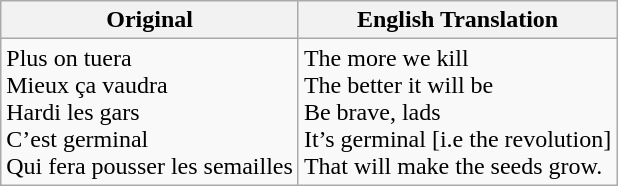<table class="wikitable">
<tr>
<th>Original</th>
<th>English Translation</th>
</tr>
<tr>
<td>Plus on tuera<br>Mieux ça vaudra<br>Hardi les gars<br>C’est germinal<br>Qui fera pousser les semailles</td>
<td>The more we kill<br>The better it will be<br>Be brave, lads<br>It’s germinal [i.e the revolution]<br>That will make the seeds grow.</td>
</tr>
</table>
